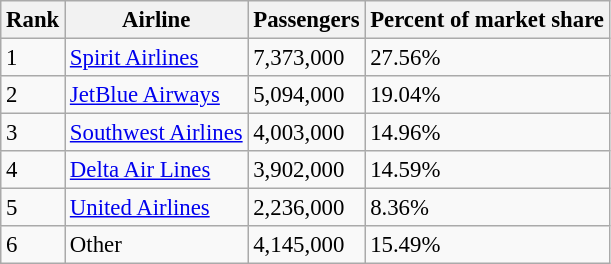<table class="wikitable" style="font-size: 95%" width="align=">
<tr>
<th>Rank</th>
<th>Airline</th>
<th>Passengers</th>
<th>Percent of market share</th>
</tr>
<tr>
<td>1</td>
<td><a href='#'>Spirit Airlines</a></td>
<td>7,373,000</td>
<td>27.56%</td>
</tr>
<tr>
<td>2</td>
<td><a href='#'>JetBlue Airways</a></td>
<td>5,094,000</td>
<td>19.04%</td>
</tr>
<tr>
<td>3</td>
<td><a href='#'>Southwest Airlines</a></td>
<td>4,003,000</td>
<td>14.96%</td>
</tr>
<tr>
<td>4</td>
<td><a href='#'>Delta Air Lines</a></td>
<td>3,902,000</td>
<td>14.59%</td>
</tr>
<tr>
<td>5</td>
<td><a href='#'>United Airlines</a></td>
<td>2,236,000</td>
<td>8.36%</td>
</tr>
<tr>
<td>6</td>
<td>Other</td>
<td>4,145,000</td>
<td>15.49%</td>
</tr>
</table>
